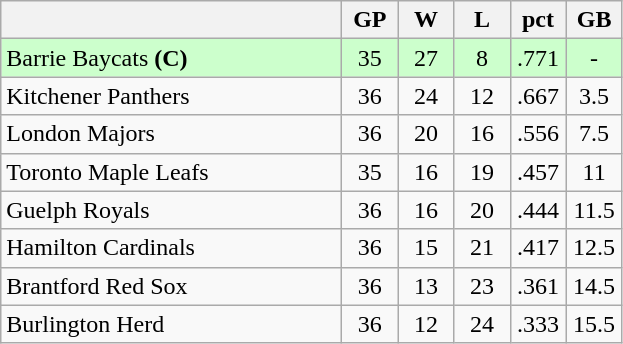<table class="wikitable" style="text-align:center">
<tr>
<th bgcolor="#DDDDFF" width=220></th>
<th bgcolor="#DDDDFF" width=30>GP</th>
<th bgcolor="#DDDDFF" width=30>W</th>
<th bgcolor="#DDDDFF" width=30>L</th>
<th bgcolor="#DDDDFF" width=30>pct</th>
<th bgcolor="#DDDDFF" width=30>GB</th>
</tr>
<tr style="background:#ccffcc">
<td align=left>Barrie Baycats <strong>(C)</strong></td>
<td>35</td>
<td>27</td>
<td>8</td>
<td>.771</td>
<td>-</td>
</tr>
<tr>
<td align=left>Kitchener Panthers</td>
<td>36</td>
<td>24</td>
<td>12</td>
<td>.667</td>
<td>3.5</td>
</tr>
<tr>
<td align=left>London Majors</td>
<td>36</td>
<td>20</td>
<td>16</td>
<td>.556</td>
<td>7.5</td>
</tr>
<tr>
<td align=left>Toronto Maple Leafs</td>
<td>35</td>
<td>16</td>
<td>19</td>
<td>.457</td>
<td>11</td>
</tr>
<tr>
<td align=left>Guelph Royals</td>
<td>36</td>
<td>16</td>
<td>20</td>
<td>.444</td>
<td>11.5</td>
</tr>
<tr>
<td align=left>Hamilton Cardinals</td>
<td>36</td>
<td>15</td>
<td>21</td>
<td>.417</td>
<td>12.5</td>
</tr>
<tr>
<td align=left>Brantford Red Sox</td>
<td>36</td>
<td>13</td>
<td>23</td>
<td>.361</td>
<td>14.5</td>
</tr>
<tr>
<td align=left>Burlington Herd</td>
<td>36</td>
<td>12</td>
<td>24</td>
<td>.333</td>
<td>15.5</td>
</tr>
</table>
